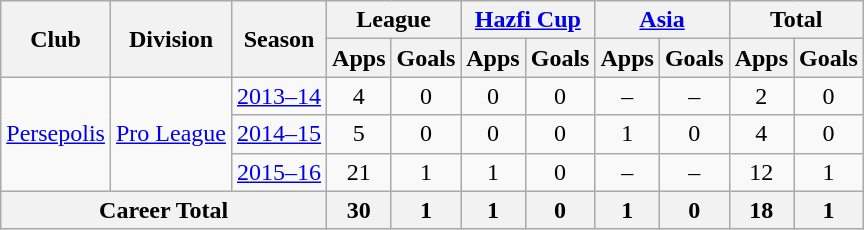<table class="wikitable" style="text-align: center;">
<tr>
<th rowspan="2">Club</th>
<th rowspan="2">Division</th>
<th rowspan="2">Season</th>
<th colspan="2">League</th>
<th colspan="2"><a href='#'>Hazfi Cup</a></th>
<th colspan="2"><a href='#'>Asia</a></th>
<th colspan="2">Total</th>
</tr>
<tr>
<th>Apps</th>
<th>Goals</th>
<th>Apps</th>
<th>Goals</th>
<th>Apps</th>
<th>Goals</th>
<th>Apps</th>
<th>Goals</th>
</tr>
<tr>
<td rowspan="3"><a href='#'>Persepolis</a></td>
<td rowspan="3"><a href='#'>Pro League</a></td>
<td><a href='#'>2013–14</a></td>
<td>4</td>
<td>0</td>
<td>0</td>
<td>0</td>
<td>–</td>
<td>–</td>
<td>2</td>
<td>0</td>
</tr>
<tr>
<td><a href='#'>2014–15</a></td>
<td>5</td>
<td>0</td>
<td>0</td>
<td>0</td>
<td>1</td>
<td>0</td>
<td>4</td>
<td>0</td>
</tr>
<tr>
<td><a href='#'>2015–16</a></td>
<td>21</td>
<td>1</td>
<td>1</td>
<td>0</td>
<td>–</td>
<td>–</td>
<td>12</td>
<td>1</td>
</tr>
<tr>
<th colspan=3>Career Total</th>
<th>30</th>
<th>1</th>
<th>1</th>
<th>0</th>
<th>1</th>
<th>0</th>
<th>18</th>
<th>1</th>
</tr>
</table>
